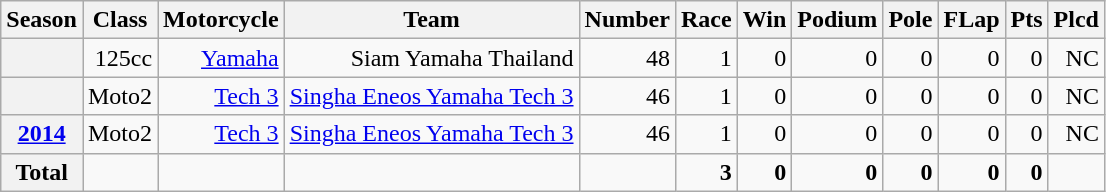<table class="wikitable">
<tr>
<th>Season</th>
<th>Class</th>
<th>Motorcycle</th>
<th>Team</th>
<th>Number</th>
<th>Race</th>
<th>Win</th>
<th>Podium</th>
<th>Pole</th>
<th>FLap</th>
<th>Pts</th>
<th>Plcd</th>
</tr>
<tr align="right">
<th></th>
<td>125cc</td>
<td><a href='#'>Yamaha</a></td>
<td>Siam Yamaha Thailand</td>
<td>48</td>
<td>1</td>
<td>0</td>
<td>0</td>
<td>0</td>
<td>0</td>
<td>0</td>
<td>NC</td>
</tr>
<tr align="right">
<th></th>
<td>Moto2</td>
<td><a href='#'>Tech 3</a></td>
<td><a href='#'>Singha Eneos Yamaha Tech 3</a></td>
<td>46</td>
<td>1</td>
<td>0</td>
<td>0</td>
<td>0</td>
<td>0</td>
<td>0</td>
<td>NC</td>
</tr>
<tr align="right">
<th><a href='#'>2014</a></th>
<td>Moto2</td>
<td><a href='#'>Tech 3</a></td>
<td><a href='#'>Singha Eneos Yamaha Tech 3</a></td>
<td>46</td>
<td>1</td>
<td>0</td>
<td>0</td>
<td>0</td>
<td>0</td>
<td>0</td>
<td>NC</td>
</tr>
<tr align="right">
<th>Total</th>
<td></td>
<td></td>
<td></td>
<td></td>
<td><strong>3</strong></td>
<td><strong>0</strong></td>
<td><strong>0</strong></td>
<td><strong>0</strong></td>
<td><strong>0</strong></td>
<td><strong>0</strong></td>
<td></td>
</tr>
</table>
